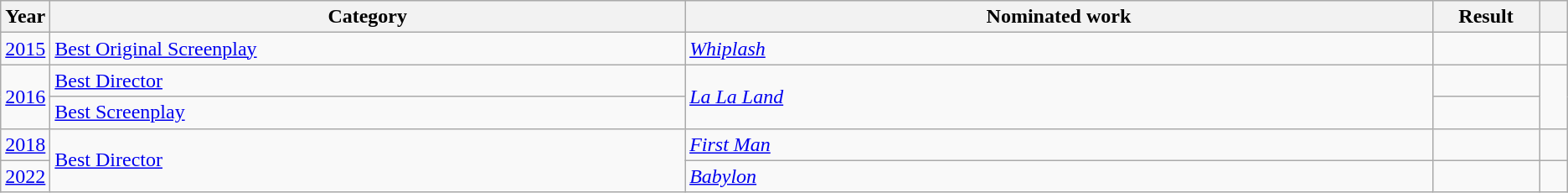<table class=wikitable>
<tr>
<th scope="col" style="width:1em;">Year</th>
<th scope="col" style="width:33em;">Category</th>
<th scope="col" style="width:39em;">Nominated work</th>
<th scope="col" style="width:5em;">Result</th>
<th scope="col" style="width:1em;"></th>
</tr>
<tr>
<td><a href='#'>2015</a></td>
<td><a href='#'>Best Original Screenplay</a></td>
<td><em><a href='#'>Whiplash</a></em></td>
<td></td>
<td></td>
</tr>
<tr>
<td rowspan="2"><a href='#'>2016</a></td>
<td><a href='#'>Best Director</a></td>
<td rowspan="2"><em><a href='#'>La La Land</a></em></td>
<td></td>
<td rowspan="2"></td>
</tr>
<tr>
<td><a href='#'>Best Screenplay</a></td>
<td></td>
</tr>
<tr>
<td><a href='#'>2018</a></td>
<td rowspan=2><a href='#'>Best Director</a></td>
<td><em><a href='#'>First Man</a></em></td>
<td></td>
<td></td>
</tr>
<tr>
<td><a href='#'>2022</a></td>
<td><em><a href='#'>Babylon</a></em></td>
<td></td>
<td></td>
</tr>
</table>
